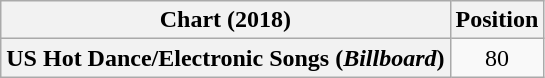<table class="wikitable plainrowheaders" style="text-align:center">
<tr>
<th scope="col">Chart (2018)</th>
<th scope="col">Position</th>
</tr>
<tr>
<th scope="row">US Hot Dance/Electronic Songs (<em>Billboard</em>)</th>
<td>80</td>
</tr>
</table>
